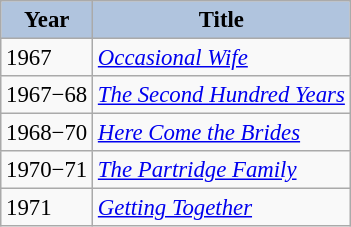<table class="wikitable" style="font-size:95%;">
<tr>
<th style="background:#B0C4DE;">Year</th>
<th style="background:#B0C4DE;">Title</th>
</tr>
<tr>
<td>1967</td>
<td><em><a href='#'>Occasional Wife</a></em></td>
</tr>
<tr>
<td>1967−68</td>
<td><em><a href='#'>The Second Hundred Years</a></em></td>
</tr>
<tr>
<td>1968−70</td>
<td><em><a href='#'>Here Come the Brides</a></em></td>
</tr>
<tr>
<td>1970−71</td>
<td><em><a href='#'>The Partridge Family</a></em></td>
</tr>
<tr>
<td>1971</td>
<td><em><a href='#'>Getting Together</a></em></td>
</tr>
</table>
